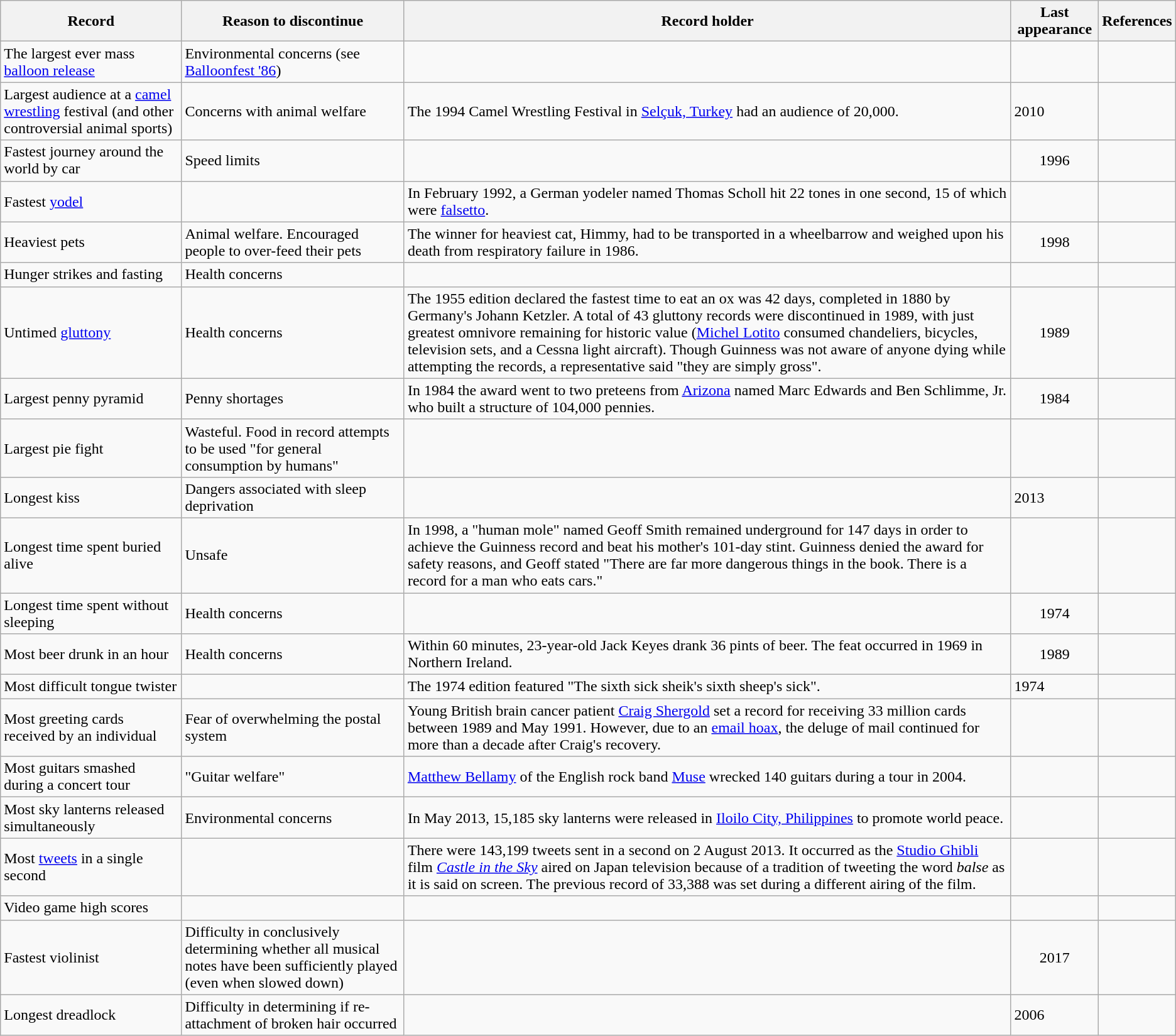<table class="wikitable">
<tr>
<th>Record</th>
<th>Reason to discontinue</th>
<th>Record holder</th>
<th>Last appearance</th>
<th>References</th>
</tr>
<tr>
<td>The largest ever mass <a href='#'>balloon release</a></td>
<td>Environmental concerns (see <a href='#'>Balloonfest '86</a>)</td>
<td></td>
<td></td>
<td></td>
</tr>
<tr>
<td>Largest audience at a <a href='#'>camel wrestling</a> festival (and other controversial animal sports)</td>
<td>Concerns with animal welfare</td>
<td>The 1994 Camel Wrestling Festival in <a href='#'>Selçuk, Turkey</a> had an audience of 20,000.</td>
<td>2010</td>
<td></td>
</tr>
<tr>
<td>Fastest journey around the world by car</td>
<td>Speed limits</td>
<td></td>
<td style="text-align: center;">1996</td>
<td></td>
</tr>
<tr>
<td>Fastest <a href='#'>yodel</a></td>
<td></td>
<td>In February 1992, a German yodeler named Thomas Scholl hit 22 tones in one second, 15 of which were <a href='#'>falsetto</a>.</td>
<td></td>
<td></td>
</tr>
<tr>
<td>Heaviest pets</td>
<td>Animal welfare. Encouraged people to over-feed their pets</td>
<td>The winner for heaviest cat, Himmy, had to be transported in a wheelbarrow and weighed  upon his death from respiratory failure in 1986.</td>
<td style="text-align: center;">1998</td>
<td></td>
</tr>
<tr>
<td>Hunger strikes and fasting</td>
<td>Health concerns</td>
<td></td>
<td></td>
<td></td>
</tr>
<tr>
<td>Untimed <a href='#'>gluttony</a></td>
<td>Health concerns</td>
<td>The 1955 edition declared the fastest time to eat an ox was 42 days, completed in 1880 by Germany's Johann Ketzler. A total of 43 gluttony records were discontinued in 1989, with just greatest omnivore remaining for historic value (<a href='#'>Michel Lotito</a> consumed chandeliers, bicycles, television sets, and a Cessna light aircraft). Though Guinness was not aware of anyone dying while attempting the records, a representative said "they are simply gross".</td>
<td style="text-align: center;">1989</td>
<td></td>
</tr>
<tr>
<td>Largest penny pyramid</td>
<td>Penny shortages</td>
<td>In 1984 the award went to two preteens from <a href='#'>Arizona</a> named Marc Edwards and Ben Schlimme, Jr. who built a structure of 104,000 pennies.</td>
<td style="text-align: center;">1984</td>
<td></td>
</tr>
<tr>
<td>Largest pie fight</td>
<td>Wasteful. Food in record attempts to be used "for general consumption by humans"</td>
<td></td>
<td></td>
<td></td>
</tr>
<tr>
<td>Longest kiss</td>
<td>Dangers associated with sleep deprivation</td>
<td></td>
<td>2013</td>
<td></td>
</tr>
<tr>
<td>Longest time spent buried alive</td>
<td>Unsafe</td>
<td>In 1998, a "human mole" named Geoff Smith remained underground for 147 days in order to achieve the Guinness record and beat his mother's 101-day stint. Guinness denied the award for safety reasons, and Geoff stated "There are far more dangerous things in the book. There is a record for a man who eats cars."</td>
<td></td>
<td></td>
</tr>
<tr>
<td>Longest time spent without sleeping</td>
<td>Health concerns</td>
<td></td>
<td style="text-align: center;">1974</td>
<td></td>
</tr>
<tr>
<td>Most beer drunk in an hour</td>
<td>Health concerns</td>
<td>Within 60 minutes, 23-year-old Jack Keyes drank 36 pints of beer. The feat occurred in 1969 in Northern Ireland.</td>
<td style="text-align: center;">1989</td>
<td></td>
</tr>
<tr>
<td>Most difficult tongue twister</td>
<td></td>
<td>The 1974 edition featured "The sixth sick sheik's sixth sheep's sick".</td>
<td>1974</td>
<td></td>
</tr>
<tr>
<td>Most greeting cards received by an individual</td>
<td>Fear of overwhelming the postal system</td>
<td>Young British brain cancer patient <a href='#'>Craig Shergold</a> set a record for receiving 33 million cards between 1989 and May 1991. However, due to an <a href='#'>email hoax</a>, the deluge of mail continued for more than a decade after Craig's recovery.</td>
<td></td>
<td></td>
</tr>
<tr>
<td>Most guitars smashed during a concert tour</td>
<td>"Guitar welfare"</td>
<td><a href='#'>Matthew Bellamy</a> of the English rock band <a href='#'>Muse</a> wrecked 140 guitars during a tour in 2004.</td>
<td></td>
<td></td>
</tr>
<tr>
<td>Most sky lanterns released simultaneously</td>
<td>Environmental concerns</td>
<td>In May 2013, 15,185 sky lanterns were released in <a href='#'>Iloilo City, Philippines</a> to promote world peace.</td>
<td></td>
<td></td>
</tr>
<tr>
<td>Most <a href='#'>tweets</a> in a single second</td>
<td></td>
<td>There were 143,199 tweets sent in a second on 2 August 2013. It occurred as the <a href='#'>Studio Ghibli</a> film <a href='#'><em>Castle in the Sky</em></a> aired on Japan television because of a tradition of tweeting the word <em>balse</em> as it is said on screen. The previous record of 33,388 was set during a different airing of the film.</td>
<td></td>
<td></td>
</tr>
<tr>
<td>Video game high scores</td>
<td></td>
<td></td>
<td></td>
<td></td>
</tr>
<tr>
<td>Fastest violinist</td>
<td>Difficulty in conclusively determining whether all musical notes have been sufficiently played (even when slowed down)</td>
<td></td>
<td style="text-align: center;">2017</td>
<td></td>
</tr>
<tr>
<td>Longest dreadlock</td>
<td>Difficulty in determining if re-attachment of broken hair occurred</td>
<td></td>
<td>2006</td>
<td></td>
</tr>
</table>
